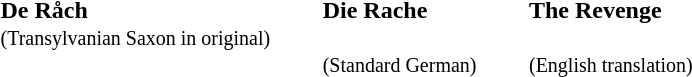<table class="toptextcells">
<tr>
<td><strong>De Råch</strong> <br><small>(Transylvanian Saxon in original)</small><br><br></td>
<td style="padding-left: 2em"><strong>Die Rache</strong><br><br><small>(Standard German)</small>
</td>
<td style="padding-left: 2em"><strong>The Revenge</strong><br><br><small>(English translation)</small>
</td>
</tr>
</table>
